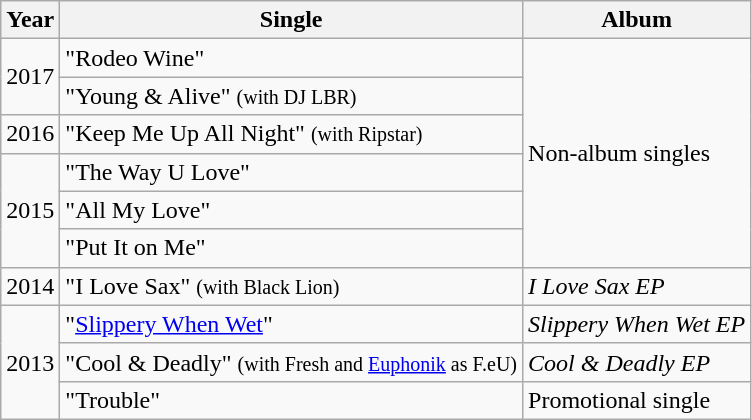<table class="wikitable">
<tr>
<th>Year</th>
<th>Single</th>
<th>Album</th>
</tr>
<tr>
<td rowspan="2">2017</td>
<td>"Rodeo Wine"</td>
<td rowspan="6">Non-album singles</td>
</tr>
<tr>
<td>"Young & Alive" <small>(with DJ LBR)</small></td>
</tr>
<tr>
<td>2016</td>
<td>"Keep Me Up All Night" <small>(with Ripstar)</small></td>
</tr>
<tr>
<td rowspan="3">2015</td>
<td>"The Way U Love"</td>
</tr>
<tr>
<td>"All My Love"</td>
</tr>
<tr>
<td>"Put It on Me"</td>
</tr>
<tr>
<td>2014</td>
<td>"I Love Sax" <small>(with Black Lion)</small></td>
<td><em>I Love Sax EP</em></td>
</tr>
<tr>
<td rowspan="3">2013</td>
<td>"<a href='#'>Slippery When Wet</a>"</td>
<td><em>Slippery When Wet EP</em></td>
</tr>
<tr>
<td>"Cool & Deadly" <small>(with Fresh and <a href='#'>Euphonik</a> as F.eU)</small></td>
<td><em>Cool & Deadly EP</em></td>
</tr>
<tr>
<td>"Trouble"</td>
<td>Promotional single</td>
</tr>
</table>
